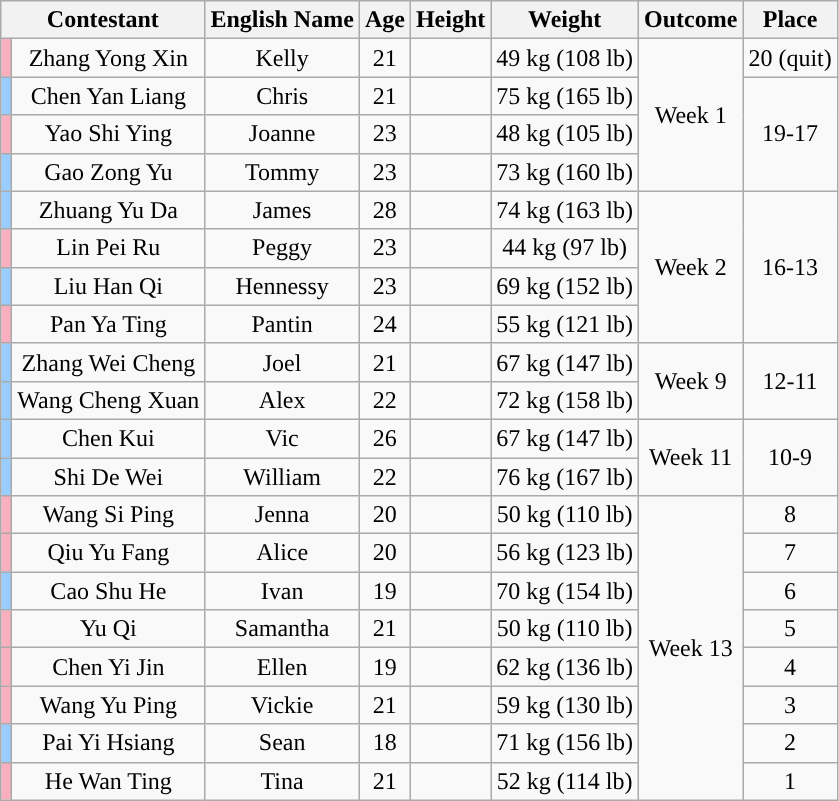<table class="wikitable sortable" style="text-align:center;">
<tr>
<th colspan="2">Contestant</th>
<th>English Name</th>
<th>Age</th>
<th>Height</th>
<th>Weight</th>
<th>Outcome</th>
<th>Place</th>
</tr>
<tr>
<td style="background:#faafbe;"></td>
<td>Zhang Yong Xin</td>
<td>Kelly</td>
<td>21</td>
<td></td>
<td>49 kg (108 lb)</td>
<td rowspan=4>Week 1</td>
<td>20 (quit)</td>
</tr>
<tr>
<td style="background:#9cf;"></td>
<td>Chen Yan Liang</td>
<td>Chris</td>
<td>21</td>
<td></td>
<td>75 kg (165 lb)</td>
<td rowspan=3>19-17</td>
</tr>
<tr>
<td style="background:#faafbe;"></td>
<td>Yao Shi Ying</td>
<td>Joanne</td>
<td>23</td>
<td></td>
<td>48 kg (105 lb)</td>
</tr>
<tr>
<td style="background:#9cf;"></td>
<td>Gao Zong Yu</td>
<td>Tommy</td>
<td>23</td>
<td></td>
<td>73 kg (160 lb)</td>
</tr>
<tr>
<td style="background:#9cf;"></td>
<td>Zhuang Yu Da</td>
<td>James</td>
<td>28</td>
<td></td>
<td>74 kg (163 lb)</td>
<td rowspan=4>Week 2</td>
<td rowspan=4>16-13</td>
</tr>
<tr>
<td style="background:#faafbe;"></td>
<td>Lin Pei Ru</td>
<td>Peggy</td>
<td>23</td>
<td></td>
<td>44 kg (97 lb)</td>
</tr>
<tr>
<td style="background:#9cf;"></td>
<td>Liu Han Qi</td>
<td>Hennessy</td>
<td>23</td>
<td></td>
<td>69 kg (152 lb)</td>
</tr>
<tr>
<td style="background:#faafbe;"></td>
<td>Pan Ya Ting</td>
<td>Pantin</td>
<td>24</td>
<td></td>
<td>55 kg (121 lb)</td>
</tr>
<tr>
<td style="background:#9cf;"></td>
<td>Zhang Wei Cheng</td>
<td>Joel</td>
<td>21</td>
<td></td>
<td>67 kg (147 lb)</td>
<td rowspan=2>Week 9</td>
<td rowspan=2>12-11</td>
</tr>
<tr>
<td style="background:#9cf;"></td>
<td>Wang Cheng Xuan</td>
<td>Alex</td>
<td>22</td>
<td></td>
<td>72 kg (158 lb)</td>
</tr>
<tr>
<td style="background:#9cf;"></td>
<td>Chen Kui</td>
<td>Vic</td>
<td>26</td>
<td></td>
<td>67 kg (147 lb)</td>
<td rowspan=2>Week 11</td>
<td rowspan=2>10-9</td>
</tr>
<tr>
<td style="background:#9cf;"></td>
<td>Shi De Wei</td>
<td>William</td>
<td>22</td>
<td></td>
<td>76 kg (167 lb)</td>
</tr>
<tr>
<td style="background:#faafbe;"></td>
<td>Wang Si Ping</td>
<td>Jenna</td>
<td>20</td>
<td></td>
<td>50 kg (110 lb)</td>
<td rowspan=8>Week 13</td>
<td>8</td>
</tr>
<tr>
<td style="background:#faafbe;"></td>
<td>Qiu Yu Fang</td>
<td>Alice</td>
<td>20</td>
<td></td>
<td>56 kg (123 lb)</td>
<td>7</td>
</tr>
<tr>
<td style="background:#9cf;"></td>
<td>Cao Shu He</td>
<td>Ivan</td>
<td>19</td>
<td></td>
<td>70 kg (154 lb)</td>
<td>6</td>
</tr>
<tr>
<td style="background:#faafbe;"></td>
<td>Yu Qi</td>
<td>Samantha</td>
<td>21</td>
<td></td>
<td>50 kg (110 lb)</td>
<td>5</td>
</tr>
<tr>
<td style="background:#faafbe;"></td>
<td>Chen Yi Jin</td>
<td>Ellen</td>
<td>19</td>
<td></td>
<td>62 kg (136 lb)</td>
<td>4</td>
</tr>
<tr>
<td style="background:#faafbe;"></td>
<td>Wang Yu Ping</td>
<td>Vickie</td>
<td>21</td>
<td></td>
<td>59 kg (130 lb)</td>
<td>3</td>
</tr>
<tr>
<td style="background:#9cf;"></td>
<td>Pai Yi Hsiang</td>
<td>Sean</td>
<td>18</td>
<td></td>
<td>71 kg (156 lb)</td>
<td>2</td>
</tr>
<tr>
<td style="background:#faafbe;"></td>
<td>He Wan Ting</td>
<td>Tina</td>
<td>21</td>
<td></td>
<td>52 kg (114 lb)</td>
<td>1</td>
</tr>
</table>
